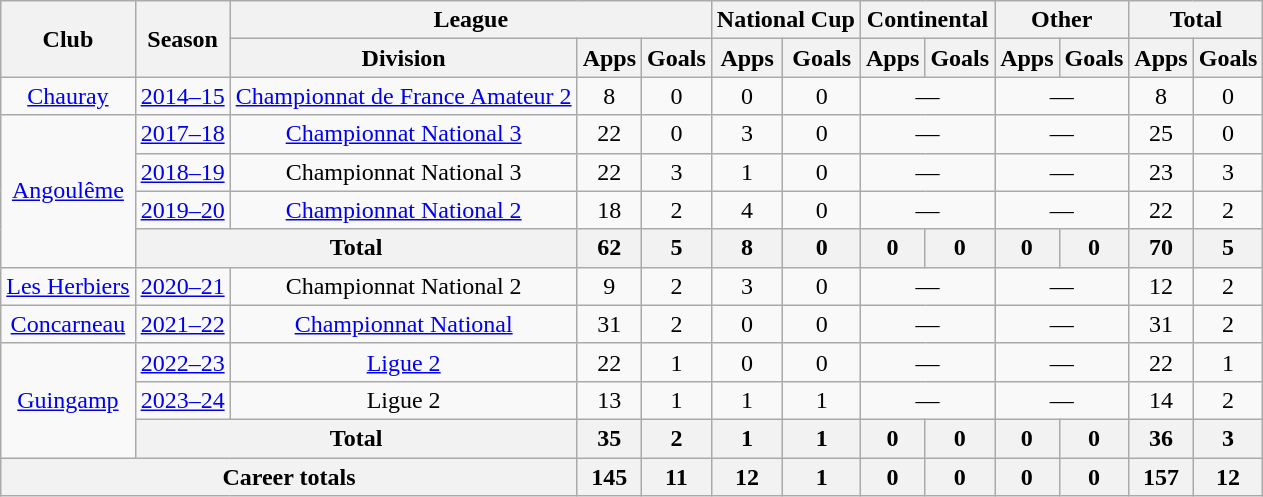<table class="wikitable" style="text-align:center">
<tr>
<th rowspan="2">Club</th>
<th rowspan="2">Season</th>
<th colspan="3">League</th>
<th colspan="2">National Cup</th>
<th colspan="2">Continental</th>
<th colspan="2">Other</th>
<th colspan="2">Total</th>
</tr>
<tr>
<th>Division</th>
<th>Apps</th>
<th>Goals</th>
<th>Apps</th>
<th>Goals</th>
<th>Apps</th>
<th>Goals</th>
<th>Apps</th>
<th>Goals</th>
<th>Apps</th>
<th>Goals</th>
</tr>
<tr>
<td><a href='#'>Chauray</a></td>
<td><a href='#'>2014–15</a></td>
<td><a href='#'>Championnat de France Amateur 2</a></td>
<td>8</td>
<td>0</td>
<td>0</td>
<td>0</td>
<td colspan="2">—</td>
<td colspan="2">—</td>
<td>8</td>
<td>0</td>
</tr>
<tr>
<td rowspan="4"><a href='#'>Angoulême</a></td>
<td><a href='#'>2017–18</a></td>
<td><a href='#'>Championnat National 3</a></td>
<td>22</td>
<td>0</td>
<td>3</td>
<td>0</td>
<td colspan="2">—</td>
<td colspan="2">—</td>
<td>25</td>
<td>0</td>
</tr>
<tr>
<td><a href='#'>2018–19</a></td>
<td>Championnat National 3</td>
<td>22</td>
<td>3</td>
<td>1</td>
<td>0</td>
<td colspan="2">—</td>
<td colspan="2">—</td>
<td>23</td>
<td>3</td>
</tr>
<tr>
<td><a href='#'>2019–20</a></td>
<td><a href='#'>Championnat National 2</a></td>
<td>18</td>
<td>2</td>
<td>4</td>
<td>0</td>
<td colspan="2">—</td>
<td colspan="2">—</td>
<td>22</td>
<td>2</td>
</tr>
<tr>
<th colspan="2">Total</th>
<th>62</th>
<th>5</th>
<th>8</th>
<th>0</th>
<th>0</th>
<th>0</th>
<th>0</th>
<th>0</th>
<th>70</th>
<th>5</th>
</tr>
<tr>
<td><a href='#'>Les Herbiers</a></td>
<td><a href='#'>2020–21</a></td>
<td>Championnat National 2</td>
<td>9</td>
<td>2</td>
<td>3</td>
<td>0</td>
<td colspan="2">—</td>
<td colspan="2">—</td>
<td>12</td>
<td>2</td>
</tr>
<tr>
<td><a href='#'>Concarneau</a></td>
<td><a href='#'>2021–22</a></td>
<td><a href='#'>Championnat National</a></td>
<td>31</td>
<td>2</td>
<td>0</td>
<td>0</td>
<td colspan="2">—</td>
<td colspan="2">—</td>
<td>31</td>
<td>2</td>
</tr>
<tr>
<td rowspan="3"><a href='#'>Guingamp</a></td>
<td><a href='#'>2022–23</a></td>
<td><a href='#'>Ligue 2</a></td>
<td>22</td>
<td>1</td>
<td>0</td>
<td>0</td>
<td colspan="2">—</td>
<td colspan="2">—</td>
<td>22</td>
<td>1</td>
</tr>
<tr>
<td><a href='#'>2023–24</a></td>
<td>Ligue 2</td>
<td>13</td>
<td>1</td>
<td>1</td>
<td>1</td>
<td colspan="2">—</td>
<td colspan="2">—</td>
<td>14</td>
<td>2</td>
</tr>
<tr>
<th colspan="2">Total</th>
<th>35</th>
<th>2</th>
<th>1</th>
<th>1</th>
<th>0</th>
<th>0</th>
<th>0</th>
<th>0</th>
<th>36</th>
<th>3</th>
</tr>
<tr>
<th colspan="3">Career totals</th>
<th>145</th>
<th>11</th>
<th>12</th>
<th>1</th>
<th>0</th>
<th>0</th>
<th>0</th>
<th>0</th>
<th>157</th>
<th>12</th>
</tr>
</table>
